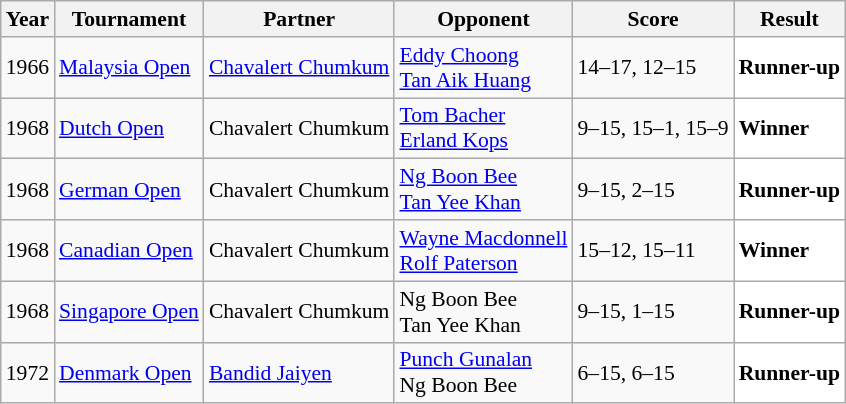<table class="sortable wikitable" style="font-size: 90%;">
<tr>
<th>Year</th>
<th>Tournament</th>
<th>Partner</th>
<th>Opponent</th>
<th>Score</th>
<th>Result</th>
</tr>
<tr>
<td align="center">1966</td>
<td><a href='#'>Malaysia Open</a></td>
<td> <a href='#'>Chavalert Chumkum</a></td>
<td> <a href='#'>Eddy Choong</a><br> <a href='#'>Tan Aik Huang</a></td>
<td>14–17, 12–15</td>
<td style="text-align:left; background:white"> <strong>Runner-up</strong></td>
</tr>
<tr>
<td align="center">1968</td>
<td><a href='#'>Dutch Open</a></td>
<td> Chavalert Chumkum</td>
<td> <a href='#'>Tom Bacher</a><br> <a href='#'>Erland Kops</a></td>
<td>9–15, 15–1, 15–9</td>
<td style="text-align:left; background:white"> <strong>Winner</strong></td>
</tr>
<tr>
<td align="center">1968</td>
<td><a href='#'>German Open</a></td>
<td> Chavalert Chumkum</td>
<td> <a href='#'>Ng Boon Bee</a><br> <a href='#'>Tan Yee Khan</a></td>
<td>9–15, 2–15</td>
<td style="text-align:left; background:white"> <strong>Runner-up</strong></td>
</tr>
<tr>
<td align="center">1968</td>
<td><a href='#'>Canadian Open</a></td>
<td> Chavalert Chumkum</td>
<td> <a href='#'>Wayne Macdonnell</a><br> <a href='#'>Rolf Paterson</a></td>
<td>15–12, 15–11</td>
<td style="text-align:left; background:white"> <strong>Winner</strong></td>
</tr>
<tr>
<td align="center">1968</td>
<td><a href='#'>Singapore Open</a></td>
<td> Chavalert Chumkum</td>
<td> Ng Boon Bee<br> Tan Yee Khan</td>
<td>9–15, 1–15</td>
<td style="text-align:left; background:white"> <strong>Runner-up</strong></td>
</tr>
<tr>
<td align="center">1972</td>
<td><a href='#'>Denmark Open</a></td>
<td> <a href='#'>Bandid Jaiyen</a></td>
<td> <a href='#'>Punch Gunalan</a><br> Ng Boon Bee</td>
<td>6–15, 6–15</td>
<td style="text-align:left; background:white"> <strong>Runner-up</strong></td>
</tr>
</table>
